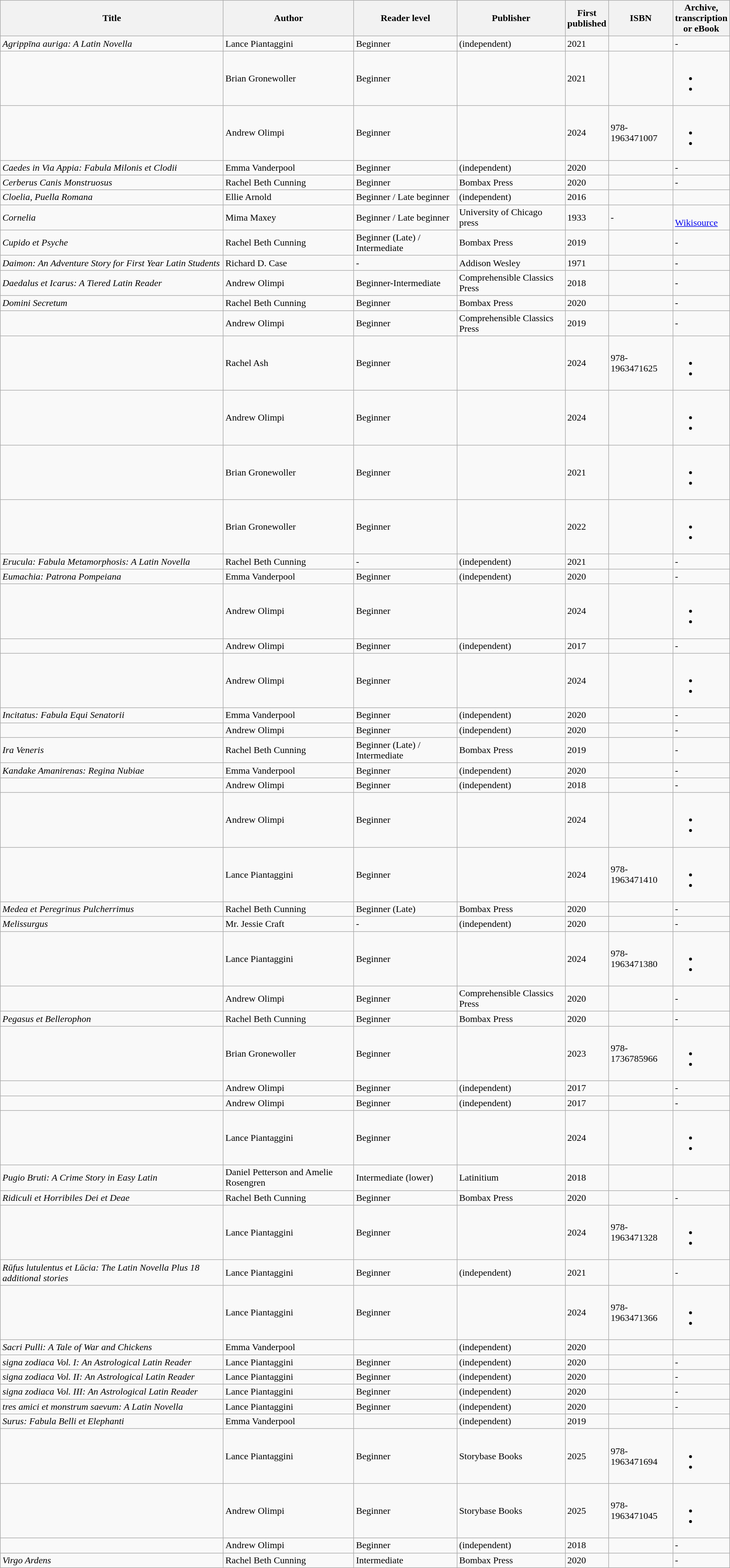<table class="wikitable sortable" border="0">
<tr>
<th scope="col">Title</th>
<th scope="col">Author</th>
<th scope="col">Reader level</th>
<th scope="col" class="unsortable">Publisher</th>
<th scope="col">First<br>published</th>
<th scope="col">ISBN</th>
<th scope="col">Archive,<br>transcription<br>or eBook</th>
</tr>
<tr>
<td><em>Agrippīna auriga: A Latin Novella</em></td>
<td>Lance Piantaggini</td>
<td>Beginner</td>
<td>(independent)</td>
<td>2021</td>
<td></td>
<td>-</td>
</tr>
<tr>
<td><em></em></td>
<td>Brian Gronewoller</td>
<td>Beginner</td>
<td></td>
<td>2021</td>
<td></td>
<td><br><ul><li></li><li></li></ul></td>
</tr>
<tr>
<td></td>
<td>Andrew Olimpi</td>
<td>Beginner</td>
<td></td>
<td>2024</td>
<td>978-1963471007</td>
<td><br><ul><li></li><li></li></ul></td>
</tr>
<tr>
<td><em>Caedes in Via Appia: Fabula Milonis et Clodii</em></td>
<td>Emma Vanderpool</td>
<td>Beginner</td>
<td>(independent)</td>
<td>2020</td>
<td></td>
<td>-</td>
</tr>
<tr>
<td><em>Cerberus Canis Monstruosus</em></td>
<td>Rachel Beth Cunning</td>
<td>Beginner</td>
<td>Bombax Press</td>
<td>2020</td>
<td></td>
<td>-</td>
</tr>
<tr>
<td><em>Cloelia, Puella Romana</em></td>
<td>Ellie Arnold</td>
<td>Beginner / Late beginner</td>
<td>(independent)</td>
<td>2016</td>
<td></td>
<td></td>
</tr>
<tr>
<td><em>Cornelia</em></td>
<td>Mima Maxey</td>
<td>Beginner / Late beginner</td>
<td>University of Chicago press</td>
<td>1933</td>
<td>-</td>
<td><br><a href='#'>Wikisource</a></td>
</tr>
<tr>
<td><em>Cupido et Psyche</em></td>
<td>Rachel Beth Cunning</td>
<td>Beginner (Late) / Intermediate</td>
<td>Bombax Press</td>
<td>2019</td>
<td></td>
<td>-</td>
</tr>
<tr>
<td><em>Daimon: An Adventure Story for First Year Latin Students </em></td>
<td>Richard D. Case</td>
<td>-</td>
<td>Addison Wesley</td>
<td>1971</td>
<td></td>
<td>-</td>
</tr>
<tr>
<td><em>Daedalus et Icarus: A Tiered Latin Reader</em></td>
<td>Andrew Olimpi</td>
<td>Beginner-Intermediate</td>
<td>Comprehensible Classics Press</td>
<td>2018</td>
<td></td>
<td>-</td>
</tr>
<tr>
<td><em>Domini Secretum</em></td>
<td>Rachel Beth Cunning</td>
<td>Beginner</td>
<td>Bombax Press</td>
<td>2020</td>
<td></td>
<td>-</td>
</tr>
<tr>
<td><em></em></td>
<td>Andrew Olimpi</td>
<td>Beginner</td>
<td>Comprehensible Classics Press</td>
<td>2019</td>
<td></td>
<td>-</td>
</tr>
<tr>
<td></td>
<td>Rachel Ash</td>
<td>Beginner</td>
<td></td>
<td>2024</td>
<td>978-1963471625</td>
<td><br><ul><li></li><li></li></ul></td>
</tr>
<tr>
<td></td>
<td>Andrew Olimpi</td>
<td>Beginner</td>
<td></td>
<td>2024</td>
<td></td>
<td><br><ul><li></li><li></li></ul></td>
</tr>
<tr>
<td><em></em></td>
<td>Brian Gronewoller</td>
<td>Beginner</td>
<td></td>
<td>2021</td>
<td></td>
<td><br><ul><li></li><li></li></ul></td>
</tr>
<tr>
<td><em></em></td>
<td>Brian Gronewoller</td>
<td>Beginner</td>
<td></td>
<td>2022</td>
<td></td>
<td><br><ul><li></li><li></li></ul></td>
</tr>
<tr>
<td><em>Erucula: Fabula Metamorphosis: A Latin Novella</em></td>
<td>Rachel Beth Cunning</td>
<td>-</td>
<td>(independent)</td>
<td>2021</td>
<td></td>
<td>-</td>
</tr>
<tr>
<td><em>Eumachia: Patrona Pompeiana</em></td>
<td>Emma Vanderpool</td>
<td>Beginner</td>
<td>(independent)</td>
<td>2020</td>
<td></td>
<td>-</td>
</tr>
<tr>
<td></td>
<td>Andrew Olimpi</td>
<td>Beginner</td>
<td></td>
<td>2024</td>
<td></td>
<td><br><ul><li></li><li></li></ul></td>
</tr>
<tr>
<td><em></em></td>
<td>Andrew Olimpi</td>
<td>Beginner</td>
<td>(independent)</td>
<td>2017</td>
<td></td>
<td>-</td>
</tr>
<tr>
<td></td>
<td>Andrew Olimpi</td>
<td>Beginner</td>
<td></td>
<td>2024</td>
<td></td>
<td><br><ul><li></li><li></li></ul></td>
</tr>
<tr>
<td><em>Incitatus: Fabula Equi Senatorii</em></td>
<td>Emma Vanderpool</td>
<td>Beginner</td>
<td>(independent)</td>
<td>2020</td>
<td></td>
<td>-</td>
</tr>
<tr>
<td></td>
<td>Andrew Olimpi</td>
<td>Beginner</td>
<td>(independent)</td>
<td>2020</td>
<td></td>
<td>-</td>
</tr>
<tr>
<td><em>Ira Veneris</em></td>
<td>Rachel Beth Cunning</td>
<td>Beginner (Late) / Intermediate</td>
<td>Bombax Press</td>
<td>2019</td>
<td></td>
<td>-</td>
</tr>
<tr>
<td><em>Kandake Amanirenas: Regina Nubiae</em></td>
<td>Emma Vanderpool</td>
<td>Beginner</td>
<td>(independent)</td>
<td>2020</td>
<td></td>
<td>-</td>
</tr>
<tr>
<td><em></em></td>
<td>Andrew Olimpi</td>
<td>Beginner</td>
<td>(independent)</td>
<td>2018</td>
<td></td>
<td>-</td>
</tr>
<tr>
<td></td>
<td>Andrew Olimpi</td>
<td>Beginner</td>
<td></td>
<td>2024</td>
<td></td>
<td><br><ul><li></li><li></li></ul></td>
</tr>
<tr>
<td></td>
<td>Lance Piantaggini</td>
<td>Beginner</td>
<td></td>
<td>2024</td>
<td>978-1963471410</td>
<td><br><ul><li></li><li></li></ul></td>
</tr>
<tr>
<td><em>Medea et Peregrinus Pulcherrimus</em></td>
<td>Rachel Beth Cunning</td>
<td>Beginner (Late)</td>
<td>Bombax Press</td>
<td>2020</td>
<td></td>
<td>-</td>
</tr>
<tr>
<td><em>Melissurgus</em></td>
<td>Mr. Jessie Craft</td>
<td>-</td>
<td>(independent)</td>
<td>2020</td>
<td></td>
<td>-</td>
</tr>
<tr>
<td></td>
<td>Lance Piantaggini</td>
<td>Beginner</td>
<td></td>
<td>2024</td>
<td>978-1963471380</td>
<td><br><ul><li></li><li></li></ul></td>
</tr>
<tr>
<td><em></em></td>
<td>Andrew Olimpi</td>
<td>Beginner</td>
<td>Comprehensible Classics Press</td>
<td>2020</td>
<td></td>
<td>-</td>
</tr>
<tr>
<td><em>Pegasus et Bellerophon</em></td>
<td>Rachel Beth Cunning</td>
<td>Beginner</td>
<td>Bombax Press</td>
<td>2020</td>
<td></td>
<td>-</td>
</tr>
<tr>
<td><em></em></td>
<td>Brian Gronewoller</td>
<td>Beginner</td>
<td></td>
<td>2023</td>
<td>978-1736785966</td>
<td><br><ul><li></li><li></li></ul></td>
</tr>
<tr>
<td><em></em></td>
<td>Andrew Olimpi</td>
<td>Beginner</td>
<td>(independent)</td>
<td>2017</td>
<td></td>
<td>-</td>
</tr>
<tr>
<td><em></em></td>
<td>Andrew Olimpi</td>
<td>Beginner</td>
<td>(independent)</td>
<td>2017</td>
<td></td>
<td>-</td>
</tr>
<tr>
<td></td>
<td>Lance Piantaggini</td>
<td>Beginner</td>
<td></td>
<td>2024</td>
<td></td>
<td><br><ul><li></li><li></li></ul></td>
</tr>
<tr>
<td><em>Pugio Bruti: A Crime Story in Easy Latin</em></td>
<td>Daniel Petterson and Amelie Rosengren</td>
<td>Intermediate (lower)</td>
<td>Latinitium</td>
<td>2018</td>
<td></td>
<td></td>
</tr>
<tr>
<td><em>Ridiculi et Horribiles Dei et Deae</em></td>
<td>Rachel Beth Cunning</td>
<td>Beginner</td>
<td>Bombax Press</td>
<td>2020</td>
<td></td>
<td>-</td>
</tr>
<tr>
<td></td>
<td>Lance Piantaggini</td>
<td>Beginner</td>
<td></td>
<td>2024</td>
<td>978-1963471328</td>
<td><br><ul><li></li><li></li></ul></td>
</tr>
<tr>
<td><em>Rūfus lutulentus et Lūcia: The Latin Novella Plus 18 additional stories</em></td>
<td>Lance Piantaggini</td>
<td>Beginner</td>
<td>(independent)</td>
<td>2021</td>
<td></td>
<td>-</td>
</tr>
<tr>
<td></td>
<td>Lance Piantaggini</td>
<td>Beginner</td>
<td></td>
<td>2024</td>
<td>978-1963471366</td>
<td><br><ul><li></li><li></li></ul></td>
</tr>
<tr>
<td><em>Sacri Pulli: A Tale of War and Chickens</em></td>
<td>Emma Vanderpool</td>
<td></td>
<td>(independent)</td>
<td>2020</td>
<td></td>
<td></td>
</tr>
<tr>
<td><em>signa zodiaca Vol. I: An Astrological Latin Reader</em></td>
<td>Lance Piantaggini</td>
<td>Beginner</td>
<td>(independent)</td>
<td>2020</td>
<td></td>
<td>-</td>
</tr>
<tr>
<td><em>signa zodiaca Vol. II: An Astrological Latin Reader</em></td>
<td>Lance Piantaggini</td>
<td>Beginner</td>
<td>(independent)</td>
<td>2020</td>
<td></td>
<td>-</td>
</tr>
<tr>
<td><em>signa zodiaca Vol. III: An Astrological Latin Reader</em></td>
<td>Lance Piantaggini</td>
<td>Beginner</td>
<td>(independent)</td>
<td>2020</td>
<td></td>
<td>-</td>
</tr>
<tr>
<td><em>tres amici et monstrum saevum: A Latin Novella</em></td>
<td>Lance Piantaggini</td>
<td>Beginner</td>
<td>(independent)</td>
<td>2020</td>
<td></td>
<td>-</td>
</tr>
<tr>
<td><em>Surus: Fabula Belli et Elephanti</em></td>
<td>Emma Vanderpool</td>
<td></td>
<td>(independent)</td>
<td>2019</td>
<td></td>
<td></td>
</tr>
<tr>
<td><em></em></td>
<td>Lance Piantaggini</td>
<td>Beginner</td>
<td>Storybase Books</td>
<td>2025</td>
<td>978-1963471694</td>
<td><br><ul><li></li><li></li></ul></td>
</tr>
<tr>
<td><em></em></td>
<td>Andrew Olimpi</td>
<td>Beginner</td>
<td>Storybase Books</td>
<td>2025</td>
<td>978-1963471045</td>
<td><br><ul><li></li><li></li></ul></td>
</tr>
<tr>
<td><em></em></td>
<td>Andrew Olimpi</td>
<td>Beginner</td>
<td>(independent)</td>
<td>2018</td>
<td></td>
<td>-</td>
</tr>
<tr>
<td><em>Virgo Ardens</em></td>
<td>Rachel Beth Cunning</td>
<td>Intermediate</td>
<td>Bombax Press</td>
<td>2020</td>
<td></td>
<td>-</td>
</tr>
</table>
